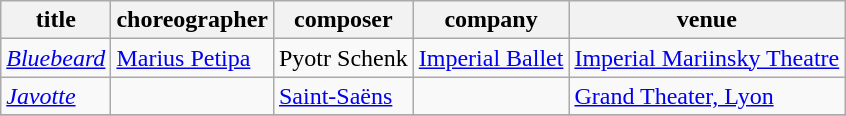<table class="wikitable">
<tr>
<th>title</th>
<th>choreographer</th>
<th>composer</th>
<th>company</th>
<th>venue</th>
</tr>
<tr>
<td><em><a href='#'>Bluebeard</a></em></td>
<td><a href='#'>Marius Petipa</a></td>
<td>Pyotr Schenk</td>
<td><a href='#'>Imperial Ballet</a></td>
<td><a href='#'>Imperial Mariinsky Theatre</a></td>
</tr>
<tr>
<td><em><a href='#'>Javotte</a></em></td>
<td></td>
<td><a href='#'>Saint-Saëns</a></td>
<td></td>
<td><a href='#'>Grand Theater, Lyon</a></td>
</tr>
<tr>
</tr>
</table>
